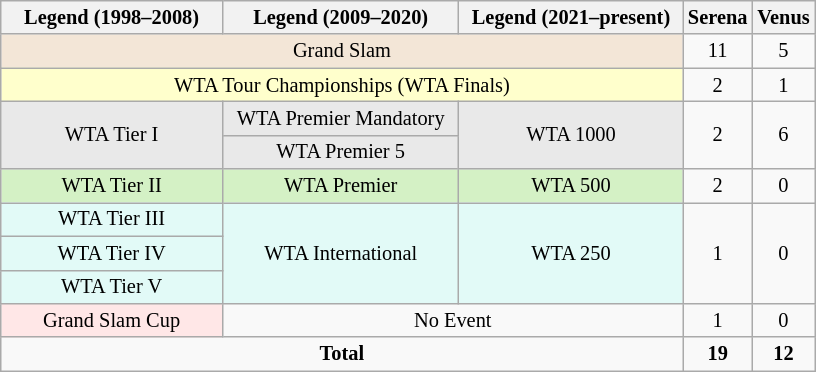<table class=wikitable style="font-size:85%;width:43%;vertical-align:top;text-align:center">
<tr>
<th width=200>Legend (1998–2008)</th>
<th width=200>Legend (2009–2020)</th>
<th width=200>Legend (2021–present)</th>
<th>Serena</th>
<th>Venus</th>
</tr>
<tr>
<td bgcolor=f3e6d7 colspan="3">Grand Slam</td>
<td>11</td>
<td>5</td>
</tr>
<tr>
<td bgcolor=#ffc colspan="3">WTA Tour Championships (WTA Finals)</td>
<td>2</td>
<td>1</td>
</tr>
<tr>
<td bgcolor=e9e9e9 rowspan=2>WTA Tier I</td>
<td bgcolor=e9e9e9>WTA Premier Mandatory</td>
<td bgcolor=e9e9e9 rowspan=2>WTA 1000</td>
<td rowspan=2>2</td>
<td rowspan=2>6</td>
</tr>
<tr>
<td bgcolor=e9e9e9>WTA Premier 5</td>
</tr>
<tr>
<td bgcolor=d4f1c5>WTA Tier II</td>
<td bgcolor=d4f1c5>WTA Premier</td>
<td bgcolor=d4f1c5>WTA 500</td>
<td>2</td>
<td>0</td>
</tr>
<tr>
<td bgcolor=e2faf7>WTA Tier III</td>
<td bgcolor=e2faf7 rowspan=3>WTA International</td>
<td bgcolor=e2faf7 rowspan=3>WTA 250</td>
<td rowspan=3>1</td>
<td rowspan=3>0</td>
</tr>
<tr>
<td bgcolor=e2faf7>WTA Tier IV</td>
</tr>
<tr>
<td bgcolor=e2faf7>WTA Tier V</td>
</tr>
<tr>
<td bgcolor=ffe7e7>Grand Slam Cup</td>
<td colspan=2>No Event</td>
<td>1</td>
<td>0</td>
</tr>
<tr>
<td colspan=3><strong>Total</strong></td>
<td><strong>19</strong></td>
<td><strong>12</strong></td>
</tr>
</table>
